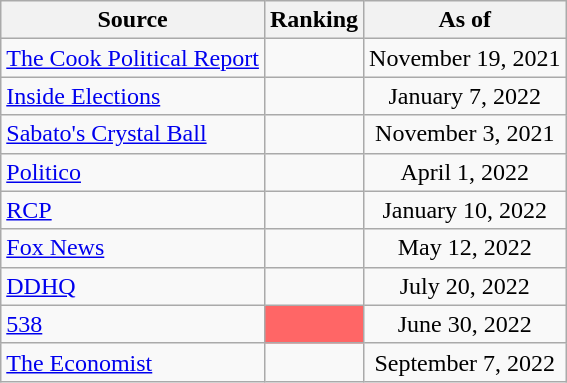<table class="wikitable" style="text-align:center">
<tr>
<th>Source</th>
<th>Ranking</th>
<th>As of</th>
</tr>
<tr>
<td align=left><a href='#'>The Cook Political Report</a></td>
<td></td>
<td>November 19, 2021</td>
</tr>
<tr>
<td align=left><a href='#'>Inside Elections</a></td>
<td></td>
<td>January 7, 2022</td>
</tr>
<tr>
<td align=left><a href='#'>Sabato's Crystal Ball</a></td>
<td></td>
<td>November 3, 2021</td>
</tr>
<tr>
<td align="left"><a href='#'>Politico</a></td>
<td></td>
<td>April 1, 2022</td>
</tr>
<tr>
<td align="left"><a href='#'>RCP</a></td>
<td></td>
<td>January 10, 2022</td>
</tr>
<tr>
<td align=left><a href='#'>Fox News</a></td>
<td></td>
<td>May 12, 2022</td>
</tr>
<tr>
<td align="left"><a href='#'>DDHQ</a></td>
<td></td>
<td>July 20, 2022</td>
</tr>
<tr>
<td align="left"><a href='#'>538</a></td>
<td style="background:#f66"></td>
<td>June 30, 2022</td>
</tr>
<tr>
<td align="left"><a href='#'>The Economist</a></td>
<td></td>
<td>September 7, 2022</td>
</tr>
</table>
